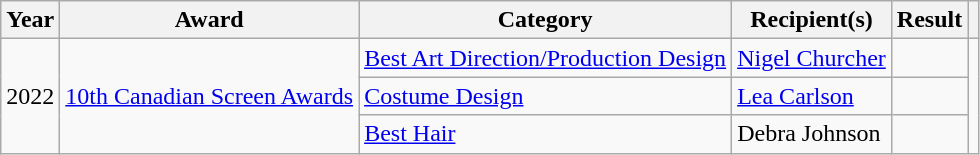<table class="wikitable plainrowheaders sortable">
<tr>
<th scope="col">Year</th>
<th scope="col">Award</th>
<th scope="col">Category</th>
<th scope="col">Recipient(s)</th>
<th scope="col">Result</th>
<th scope="col" class="unsortable"></th>
</tr>
<tr>
<td rowspan="3">2022</td>
<td rowspan="3"><a href='#'>10th Canadian Screen Awards</a></td>
<td><a href='#'>Best Art Direction/Production Design</a></td>
<td><a href='#'>Nigel Churcher</a></td>
<td></td>
<td rowspan=3></td>
</tr>
<tr>
<td><a href='#'>Costume Design</a></td>
<td><a href='#'>Lea Carlson</a></td>
<td></td>
</tr>
<tr>
<td><a href='#'>Best Hair</a></td>
<td>Debra Johnson</td>
<td></td>
</tr>
</table>
